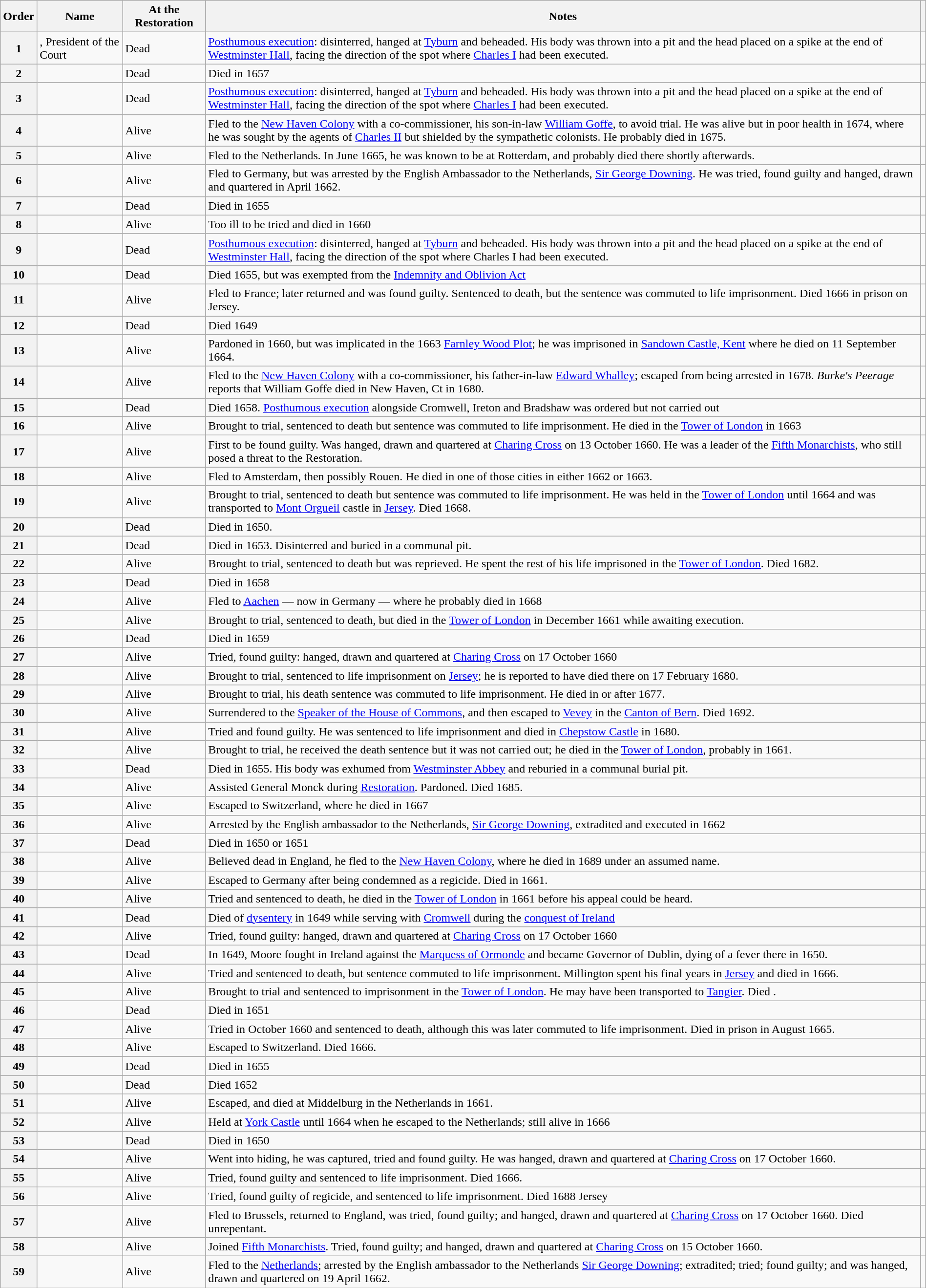<table class="wikitable plainrowheaders sortable" style="margin-right: 0;">
<tr>
<th scope="col">Order<br></th>
<th scope="col">Name</th>
<th scope="col">At the Restoration</th>
<th scope="col" class="unsortable">Notes</th>
<th scope="col" class="unsortable"></th>
</tr>
<tr>
<th scope="row">1</th>
<td>, President of the Court</td>
<td>Dead</td>
<td><a href='#'>Posthumous execution</a>: disinterred, hanged at <a href='#'>Tyburn</a> and beheaded. His body was thrown into a pit and the head placed on a spike at the end of <a href='#'>Westminster Hall</a>, facing the direction of the spot where <a href='#'>Charles I</a> had been executed.</td>
<td style="text-align: center;"></td>
</tr>
<tr>
<th scope="row">2</th>
<td></td>
<td>Dead</td>
<td>Died in 1657</td>
<td style="text-align: center;"></td>
</tr>
<tr>
<th scope="row">3</th>
<td></td>
<td>Dead</td>
<td><a href='#'>Posthumous execution</a>: disinterred, hanged at <a href='#'>Tyburn</a> and beheaded. His body was thrown into a pit and the head placed on a spike at the end of <a href='#'>Westminster Hall</a>, facing the direction of the spot where <a href='#'>Charles I</a> had been executed.</td>
<td style="text-align: center;"></td>
</tr>
<tr>
<th scope="row">4</th>
<td></td>
<td>Alive</td>
<td>Fled to the <a href='#'>New Haven Colony</a> with a co-commissioner, his son-in-law <a href='#'>William Goffe</a>, to avoid trial. He was alive but in poor health in 1674, where he was sought by the agents of <a href='#'>Charles II</a> but shielded by the sympathetic colonists. He probably died in 1675.</td>
<td style="text-align: center;"></td>
</tr>
<tr>
<th scope="row">5</th>
<td></td>
<td>Alive</td>
<td>Fled to the Netherlands. In June 1665, he was known to be at Rotterdam, and probably died there shortly afterwards.</td>
<td style="text-align: center;"></td>
</tr>
<tr>
<th scope="row">6</th>
<td></td>
<td>Alive</td>
<td>Fled to Germany, but was arrested by the English Ambassador to the Netherlands, <a href='#'>Sir George Downing</a>. He was tried, found guilty and hanged, drawn and quartered in April 1662.</td>
<td style="text-align: center;"></td>
</tr>
<tr>
<th scope="row">7</th>
<td></td>
<td>Dead</td>
<td>Died in 1655</td>
<td style="text-align: center;"></td>
</tr>
<tr>
<th scope="row">8</th>
<td></td>
<td>Alive</td>
<td>Too ill to be tried and died in 1660</td>
<td style="text-align: center;"></td>
</tr>
<tr>
<th scope="row">9</th>
<td></td>
<td>Dead</td>
<td><a href='#'>Posthumous execution</a>: disinterred, hanged at <a href='#'>Tyburn</a> and beheaded. His body was thrown into a pit and the head placed on a spike at the end of <a href='#'>Westminster Hall</a>, facing the direction of the spot where Charles I had been executed.</td>
<td style="text-align: center;"></td>
</tr>
<tr>
<th scope="row">10</th>
<td></td>
<td>Dead</td>
<td>Died 1655, but was exempted from the <a href='#'>Indemnity and Oblivion Act</a></td>
<td style="text-align: center;"></td>
</tr>
<tr>
<th scope="row">11</th>
<td></td>
<td>Alive</td>
<td>Fled to France; later returned and was found guilty. Sentenced to death, but the sentence was commuted to life imprisonment. Died 1666 in prison on Jersey.</td>
<td style="text-align: center;"></td>
</tr>
<tr>
<th scope="row">12</th>
<td></td>
<td>Dead</td>
<td>Died 1649</td>
<td style="text-align: center;"></td>
</tr>
<tr>
<th scope="row">13</th>
<td></td>
<td>Alive</td>
<td>Pardoned in 1660, but was implicated in the 1663 <a href='#'>Farnley Wood Plot</a>; he was imprisoned in <a href='#'>Sandown Castle, Kent</a> where he died on 11 September 1664.</td>
<td style="text-align: center;"></td>
</tr>
<tr>
<th scope="row">14</th>
<td></td>
<td>Alive</td>
<td>Fled to the <a href='#'>New Haven Colony</a> with a co-commissioner, his father-in-law <a href='#'>Edward Whalley</a>; escaped from being arrested in 1678. <em>Burke's Peerage</em> reports that William Goffe died in New Haven, Ct in 1680.</td>
<td style="text-align: center;"></td>
</tr>
<tr>
<th scope="row">15</th>
<td></td>
<td>Dead</td>
<td>Died 1658. <a href='#'>Posthumous execution</a> alongside Cromwell, Ireton and Bradshaw was ordered but not carried out</td>
<td style="text-align: center;"></td>
</tr>
<tr>
<th scope="row">16</th>
<td></td>
<td>Alive</td>
<td>Brought to trial, sentenced to death but sentence was commuted to life imprisonment. He died in the <a href='#'>Tower of London</a> in 1663</td>
<td style="text-align: center;"></td>
</tr>
<tr>
<th scope="row">17</th>
<td></td>
<td>Alive</td>
<td>First to be found guilty. Was hanged, drawn and quartered at <a href='#'>Charing Cross</a> on 13 October 1660. He was a leader of the <a href='#'>Fifth Monarchists</a>, who still posed a threat to the Restoration.</td>
<td style="text-align: center;"></td>
</tr>
<tr>
<th scope="row">18</th>
<td></td>
<td>Alive</td>
<td>Fled to Amsterdam, then possibly Rouen. He died in one of those cities in either 1662 or 1663.</td>
<td style="text-align: center;"></td>
</tr>
<tr>
<th scope="row">19</th>
<td></td>
<td>Alive</td>
<td>Brought to trial, sentenced to death but sentence was commuted to life imprisonment. He was held in the <a href='#'>Tower of London</a> until 1664 and was transported to <a href='#'>Mont Orgueil</a> castle in <a href='#'>Jersey</a>. Died 1668.</td>
<td style="text-align: center;"></td>
</tr>
<tr>
<th scope="row">20</th>
<td></td>
<td>Dead</td>
<td>Died in 1650.</td>
<td style="text-align: center;"></td>
</tr>
<tr>
<th scope="row">21</th>
<td></td>
<td>Dead</td>
<td>Died in 1653. Disinterred and buried in a communal pit.</td>
<td style="text-align: center;"></td>
</tr>
<tr>
<th scope="row">22</th>
<td></td>
<td>Alive</td>
<td>Brought to trial, sentenced to death but was reprieved. He spent the rest of his life imprisoned in the <a href='#'>Tower of London</a>. Died 1682.</td>
<td style="text-align: center;"></td>
</tr>
<tr>
<th scope="row">23</th>
<td></td>
<td>Dead</td>
<td>Died in 1658</td>
<td style="text-align: center;"></td>
</tr>
<tr>
<th scope="row">24</th>
<td></td>
<td>Alive</td>
<td>Fled to <a href='#'>Aachen</a> — now in Germany — where he probably died in 1668</td>
<td style="text-align: center;"></td>
</tr>
<tr>
<th scope="row">25</th>
<td></td>
<td>Alive</td>
<td>Brought to trial, sentenced to death, but died in the <a href='#'>Tower of London</a> in December 1661 while awaiting execution.</td>
<td style="text-align: center;"></td>
</tr>
<tr>
<th scope="row">26</th>
<td></td>
<td>Dead</td>
<td>Died in 1659</td>
<td style="text-align: center;"></td>
</tr>
<tr>
<th scope="row">27</th>
<td></td>
<td>Alive</td>
<td>Tried, found guilty: hanged, drawn and quartered at <a href='#'>Charing Cross</a> on 17 October 1660</td>
<td style="text-align: center;"></td>
</tr>
<tr>
<th scope="row">28</th>
<td></td>
<td>Alive</td>
<td>Brought to trial, sentenced to life imprisonment on <a href='#'>Jersey</a>; he is reported to have died there on 17 February 1680.</td>
<td style="text-align: center;"></td>
</tr>
<tr>
<th scope="row">29</th>
<td></td>
<td>Alive</td>
<td>Brought to trial, his death sentence was commuted to life imprisonment. He died in or after 1677.</td>
<td style="text-align: center;"></td>
</tr>
<tr>
<th scope="row">30</th>
<td></td>
<td>Alive</td>
<td>Surrendered to the <a href='#'>Speaker of the House of Commons</a>, and then escaped to <a href='#'>Vevey</a> in the <a href='#'>Canton of Bern</a>. Died 1692.</td>
<td style="text-align: center;"></td>
</tr>
<tr>
<th scope="row">31</th>
<td></td>
<td>Alive</td>
<td>Tried and found guilty. He was sentenced to life imprisonment and died in <a href='#'>Chepstow Castle</a> in 1680.</td>
<td style="text-align: center;"></td>
</tr>
<tr>
<th scope="row">32</th>
<td></td>
<td>Alive</td>
<td>Brought to trial, he received the death sentence but it was not carried out; he died in the <a href='#'>Tower of London</a>, probably in 1661.</td>
<td style="text-align: center;"></td>
</tr>
<tr>
<th scope="row">33</th>
<td></td>
<td>Dead</td>
<td>Died in 1655. His body was exhumed from <a href='#'>Westminster Abbey</a> and reburied in a communal burial pit.</td>
<td style="text-align: center;"></td>
</tr>
<tr>
<th scope="row">34</th>
<td></td>
<td>Alive</td>
<td>Assisted General Monck during <a href='#'>Restoration</a>. Pardoned. Died 1685.</td>
<td style="text-align: center;"></td>
</tr>
<tr>
<th scope="row">35</th>
<td></td>
<td>Alive</td>
<td>Escaped to Switzerland, where he died in 1667</td>
<td style="text-align: center;"></td>
</tr>
<tr>
<th scope="row">36</th>
<td></td>
<td>Alive</td>
<td>Arrested by the English ambassador to the Netherlands, <a href='#'>Sir George Downing</a>, extradited and executed in 1662</td>
<td style="text-align: center;"></td>
</tr>
<tr>
<th scope="row">37</th>
<td></td>
<td>Dead</td>
<td>Died in 1650 or 1651</td>
<td style="text-align: center;"></td>
</tr>
<tr>
<th scope="row">38</th>
<td></td>
<td>Alive</td>
<td>Believed dead in England, he fled to the <a href='#'>New Haven Colony</a>, where he died in 1689 under an assumed name.</td>
<td style="text-align: center;"></td>
</tr>
<tr>
<th scope="row">39</th>
<td></td>
<td>Alive</td>
<td>Escaped to Germany after being condemned as a regicide. Died in 1661.</td>
<td style="text-align: center;"></td>
</tr>
<tr>
<th scope="row">40</th>
<td></td>
<td>Alive</td>
<td>Tried and sentenced to death, he died in the <a href='#'>Tower of London</a> in 1661 before his appeal could be heard.</td>
<td style="text-align: center;"></td>
</tr>
<tr>
<th scope="row">41</th>
<td></td>
<td>Dead</td>
<td>Died of <a href='#'>dysentery</a> in 1649 while serving with <a href='#'>Cromwell</a> during the <a href='#'>conquest of Ireland</a></td>
<td style="text-align: center;"></td>
</tr>
<tr>
<th scope="row">42</th>
<td></td>
<td>Alive</td>
<td>Tried, found guilty: hanged, drawn and quartered at <a href='#'>Charing Cross</a> on 17 October 1660</td>
<td style="text-align: center;"></td>
</tr>
<tr>
<th scope="row">43</th>
<td></td>
<td>Dead</td>
<td>In 1649, Moore fought in Ireland against the <a href='#'>Marquess of Ormonde</a> and became Governor of Dublin, dying of a fever there in 1650.</td>
<td style="text-align: center;"></td>
</tr>
<tr>
<th scope="row">44</th>
<td></td>
<td>Alive</td>
<td>Tried and sentenced to death, but sentence commuted to life imprisonment. Millington spent his final years in <a href='#'>Jersey</a> and died in 1666.</td>
<td style="text-align: center;"></td>
</tr>
<tr>
<th scope="row">45</th>
<td></td>
<td>Alive</td>
<td>Brought to trial and sentenced to imprisonment in the <a href='#'>Tower of London</a>. He may have been transported to <a href='#'>Tangier</a>. Died .</td>
<td style="text-align: center;"></td>
</tr>
<tr>
<th scope="row">46</th>
<td></td>
<td>Dead</td>
<td>Died in 1651</td>
<td style="text-align: center;"></td>
</tr>
<tr>
<th scope="row">47</th>
<td></td>
<td>Alive</td>
<td>Tried in October 1660 and sentenced to death, although this was later commuted to life imprisonment. Died in prison in August 1665.</td>
<td style="text-align: center;"></td>
</tr>
<tr>
<th scope="row">48</th>
<td></td>
<td>Alive</td>
<td>Escaped to Switzerland. Died 1666.</td>
<td style="text-align: center;"></td>
</tr>
<tr>
<th scope="row">49</th>
<td></td>
<td>Dead</td>
<td>Died in 1655</td>
<td style="text-align: center;"></td>
</tr>
<tr>
<th scope="row">50</th>
<td></td>
<td>Dead</td>
<td>Died 1652</td>
<td style="text-align: center;"></td>
</tr>
<tr>
<th scope="row">51</th>
<td></td>
<td>Alive</td>
<td>Escaped, and died at Middelburg in the Netherlands in 1661.</td>
<td style="text-align: center;"></td>
</tr>
<tr>
<th scope="row">52</th>
<td></td>
<td>Alive</td>
<td>Held at <a href='#'>York Castle</a> until 1664 when he escaped to the Netherlands; still alive in 1666</td>
<td style="text-align: center;"></td>
</tr>
<tr>
<th scope="row">53</th>
<td></td>
<td>Dead</td>
<td>Died in 1650</td>
<td style="text-align: center;"></td>
</tr>
<tr>
<th scope="row">54</th>
<td></td>
<td>Alive</td>
<td>Went into hiding, he was captured, tried and found guilty. He was hanged, drawn and quartered at <a href='#'>Charing Cross</a> on 17 October 1660.</td>
<td style="text-align: center;"></td>
</tr>
<tr>
<th scope="row">55</th>
<td></td>
<td>Alive</td>
<td>Tried, found guilty and sentenced to life imprisonment. Died 1666.</td>
<td style="text-align: center;"></td>
</tr>
<tr>
<th scope="row">56</th>
<td></td>
<td>Alive</td>
<td>Tried, found guilty of regicide, and sentenced to life imprisonment. Died 1688 Jersey</td>
<td style="text-align: center;"></td>
</tr>
<tr>
<th scope="row">57</th>
<td></td>
<td>Alive</td>
<td>Fled to Brussels, returned to England, was tried, found guilty; and hanged, drawn and quartered at <a href='#'>Charing Cross</a> on 17 October 1660. Died unrepentant.</td>
<td style="text-align: center;"></td>
</tr>
<tr>
<th scope="row">58</th>
<td></td>
<td>Alive</td>
<td>Joined <a href='#'>Fifth Monarchists</a>. Tried, found guilty; and hanged, drawn and quartered at <a href='#'>Charing Cross</a> on 15 October 1660.</td>
<td style="text-align: center;"></td>
</tr>
<tr>
<th scope="row">59</th>
<td></td>
<td>Alive</td>
<td>Fled to the <a href='#'>Netherlands</a>; arrested by the English ambassador to the Netherlands <a href='#'>Sir George Downing</a>; extradited; tried; found guilty; and was hanged, drawn and quartered on 19 April 1662.</td>
<td style="text-align: center;"></td>
</tr>
</table>
